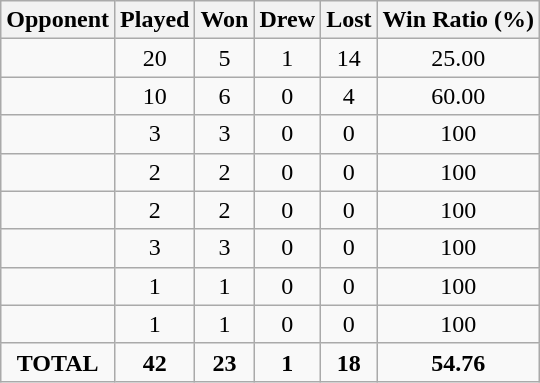<table class="wikitable">
<tr>
<th>Opponent</th>
<th>Played</th>
<th>Won</th>
<th>Drew</th>
<th>Lost</th>
<th>Win Ratio (%)</th>
</tr>
<tr align=center>
<td align=left></td>
<td>20</td>
<td>5</td>
<td>1</td>
<td>14</td>
<td>25.00</td>
</tr>
<tr align=center>
<td align=left></td>
<td>10</td>
<td>6</td>
<td>0</td>
<td>4</td>
<td>60.00</td>
</tr>
<tr align=center>
<td align=left></td>
<td>3</td>
<td>3</td>
<td>0</td>
<td>0</td>
<td>100</td>
</tr>
<tr align=center>
<td align=left></td>
<td>2</td>
<td>2</td>
<td>0</td>
<td>0</td>
<td>100</td>
</tr>
<tr align=center>
<td align=left></td>
<td>2</td>
<td>2</td>
<td>0</td>
<td>0</td>
<td>100</td>
</tr>
<tr align=center>
<td align=left></td>
<td>3</td>
<td>3</td>
<td>0</td>
<td>0</td>
<td>100</td>
</tr>
<tr align=center>
<td align=left></td>
<td>1</td>
<td>1</td>
<td>0</td>
<td>0</td>
<td>100</td>
</tr>
<tr align=center>
<td align=left></td>
<td>1</td>
<td>1</td>
<td>0</td>
<td>0</td>
<td>100</td>
</tr>
<tr align=center>
<td><strong>TOTAL</strong></td>
<td><strong>42</strong></td>
<td><strong>23</strong></td>
<td><strong>1</strong></td>
<td><strong>18</strong></td>
<td><strong>54.76</strong></td>
</tr>
</table>
